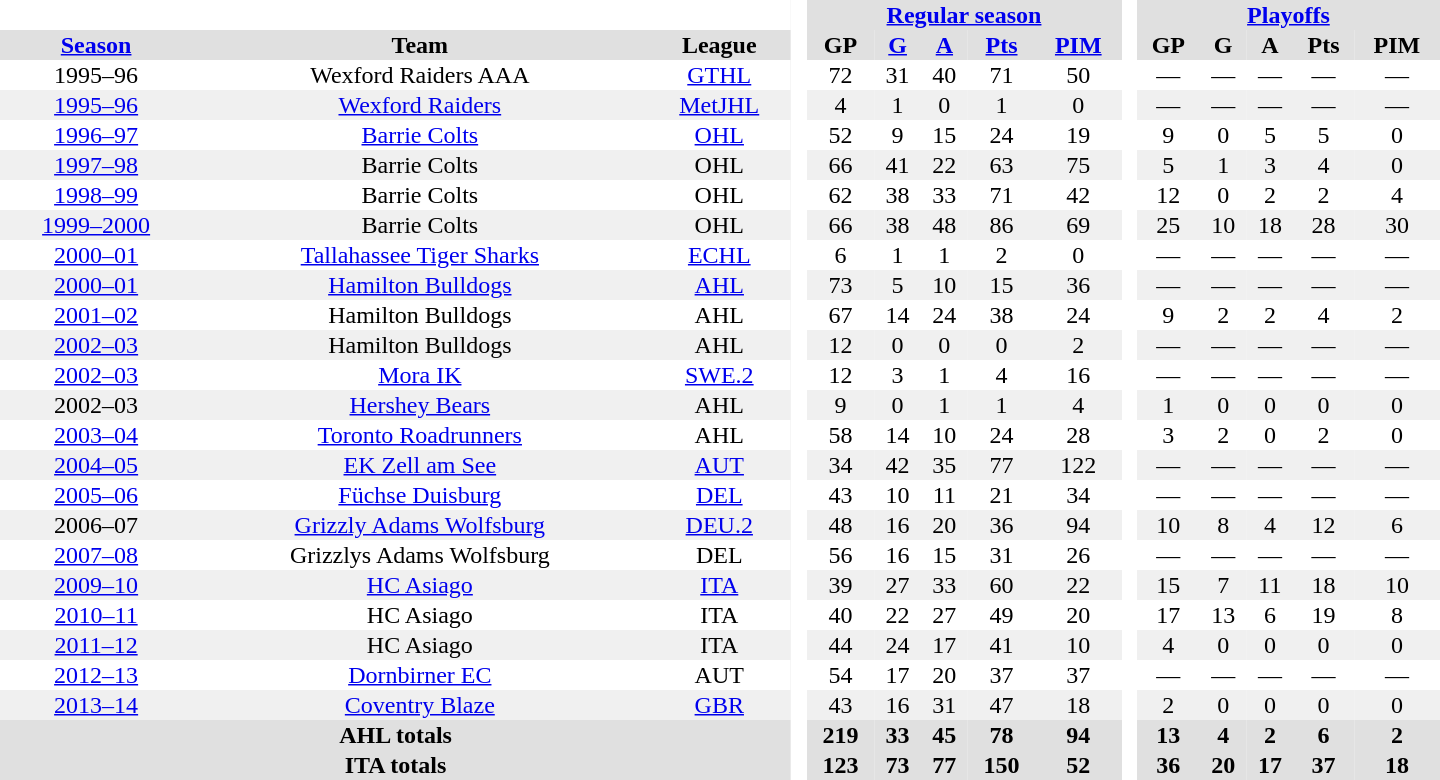<table border="0" cellpadding="1" cellspacing="0" style="text-align:center; width:60em">
<tr bgcolor="#e0e0e0">
<th colspan="3" bgcolor="#ffffff"> </th>
<th rowspan="100" bgcolor="#ffffff"> </th>
<th colspan="5"><a href='#'>Regular season</a></th>
<th rowspan="100" bgcolor="#ffffff"> </th>
<th colspan="5"><a href='#'>Playoffs</a></th>
</tr>
<tr bgcolor="#e0e0e0">
<th><a href='#'>Season</a></th>
<th>Team</th>
<th>League</th>
<th>GP</th>
<th><a href='#'>G</a></th>
<th><a href='#'>A</a></th>
<th><a href='#'>Pts</a></th>
<th><a href='#'>PIM</a></th>
<th>GP</th>
<th>G</th>
<th>A</th>
<th>Pts</th>
<th>PIM</th>
</tr>
<tr>
<td>1995–96</td>
<td>Wexford Raiders AAA</td>
<td><a href='#'>GTHL</a></td>
<td>72</td>
<td>31</td>
<td>40</td>
<td>71</td>
<td>50</td>
<td>—</td>
<td>—</td>
<td>—</td>
<td>—</td>
<td>—</td>
</tr>
<tr bgcolor="#f0f0f0">
<td><a href='#'>1995–96</a></td>
<td><a href='#'>Wexford Raiders</a></td>
<td><a href='#'>MetJHL</a></td>
<td>4</td>
<td>1</td>
<td>0</td>
<td>1</td>
<td>0</td>
<td>—</td>
<td>—</td>
<td>—</td>
<td>—</td>
<td>—</td>
</tr>
<tr>
<td><a href='#'>1996–97</a></td>
<td><a href='#'>Barrie Colts</a></td>
<td><a href='#'>OHL</a></td>
<td>52</td>
<td>9</td>
<td>15</td>
<td>24</td>
<td>19</td>
<td>9</td>
<td>0</td>
<td>5</td>
<td>5</td>
<td>0</td>
</tr>
<tr bgcolor="#f0f0f0">
<td><a href='#'>1997–98</a></td>
<td>Barrie Colts</td>
<td>OHL</td>
<td>66</td>
<td>41</td>
<td>22</td>
<td>63</td>
<td>75</td>
<td>5</td>
<td>1</td>
<td>3</td>
<td>4</td>
<td>0</td>
</tr>
<tr>
<td><a href='#'>1998–99</a></td>
<td>Barrie Colts</td>
<td>OHL</td>
<td>62</td>
<td>38</td>
<td>33</td>
<td>71</td>
<td>42</td>
<td>12</td>
<td>0</td>
<td>2</td>
<td>2</td>
<td>4</td>
</tr>
<tr bgcolor="#f0f0f0">
<td><a href='#'>1999–2000</a></td>
<td>Barrie Colts</td>
<td>OHL</td>
<td>66</td>
<td>38</td>
<td>48</td>
<td>86</td>
<td>69</td>
<td>25</td>
<td>10</td>
<td>18</td>
<td>28</td>
<td>30</td>
</tr>
<tr>
<td><a href='#'>2000–01</a></td>
<td><a href='#'>Tallahassee Tiger Sharks</a></td>
<td><a href='#'>ECHL</a></td>
<td>6</td>
<td>1</td>
<td>1</td>
<td>2</td>
<td>0</td>
<td>—</td>
<td>—</td>
<td>—</td>
<td>—</td>
<td>—</td>
</tr>
<tr bgcolor="#f0f0f0">
<td><a href='#'>2000–01</a></td>
<td><a href='#'>Hamilton Bulldogs</a></td>
<td><a href='#'>AHL</a></td>
<td>73</td>
<td>5</td>
<td>10</td>
<td>15</td>
<td>36</td>
<td>—</td>
<td>—</td>
<td>—</td>
<td>—</td>
<td>—</td>
</tr>
<tr>
<td><a href='#'>2001–02</a></td>
<td>Hamilton Bulldogs</td>
<td>AHL</td>
<td>67</td>
<td>14</td>
<td>24</td>
<td>38</td>
<td>24</td>
<td>9</td>
<td>2</td>
<td>2</td>
<td>4</td>
<td>2</td>
</tr>
<tr bgcolor="#f0f0f0">
<td><a href='#'>2002–03</a></td>
<td>Hamilton Bulldogs</td>
<td>AHL</td>
<td>12</td>
<td>0</td>
<td>0</td>
<td>0</td>
<td>2</td>
<td>—</td>
<td>—</td>
<td>—</td>
<td>—</td>
<td>—</td>
</tr>
<tr>
<td><a href='#'>2002–03</a></td>
<td><a href='#'>Mora IK</a></td>
<td><a href='#'>SWE.2</a></td>
<td>12</td>
<td>3</td>
<td>1</td>
<td>4</td>
<td>16</td>
<td>—</td>
<td>—</td>
<td>—</td>
<td>—</td>
<td>—</td>
</tr>
<tr bgcolor="#f0f0f0">
<td>2002–03</td>
<td><a href='#'>Hershey Bears</a></td>
<td>AHL</td>
<td>9</td>
<td>0</td>
<td>1</td>
<td>1</td>
<td>4</td>
<td>1</td>
<td>0</td>
<td>0</td>
<td>0</td>
<td>0</td>
</tr>
<tr>
<td><a href='#'>2003–04</a></td>
<td><a href='#'>Toronto Roadrunners</a></td>
<td>AHL</td>
<td>58</td>
<td>14</td>
<td>10</td>
<td>24</td>
<td>28</td>
<td>3</td>
<td>2</td>
<td>0</td>
<td>2</td>
<td>0</td>
</tr>
<tr bgcolor="#f0f0f0">
<td><a href='#'>2004–05</a></td>
<td><a href='#'>EK Zell am See</a></td>
<td><a href='#'>AUT</a></td>
<td>34</td>
<td>42</td>
<td>35</td>
<td>77</td>
<td>122</td>
<td>—</td>
<td>—</td>
<td>—</td>
<td>—</td>
<td>—</td>
</tr>
<tr>
<td><a href='#'>2005–06</a></td>
<td><a href='#'>Füchse Duisburg</a></td>
<td><a href='#'>DEL</a></td>
<td>43</td>
<td>10</td>
<td>11</td>
<td>21</td>
<td>34</td>
<td>—</td>
<td>—</td>
<td>—</td>
<td>—</td>
<td>—</td>
</tr>
<tr bgcolor="#f0f0f0">
<td>2006–07</td>
<td><a href='#'>Grizzly Adams Wolfsburg</a></td>
<td><a href='#'>DEU.2</a></td>
<td>48</td>
<td>16</td>
<td>20</td>
<td>36</td>
<td>94</td>
<td>10</td>
<td>8</td>
<td>4</td>
<td>12</td>
<td>6</td>
</tr>
<tr>
<td><a href='#'>2007–08</a></td>
<td>Grizzlys Adams Wolfsburg</td>
<td>DEL</td>
<td>56</td>
<td>16</td>
<td>15</td>
<td>31</td>
<td>26</td>
<td>—</td>
<td>—</td>
<td>—</td>
<td>—</td>
<td>—</td>
</tr>
<tr bgcolor="#f0f0f0">
<td><a href='#'>2009–10</a></td>
<td><a href='#'>HC Asiago</a></td>
<td><a href='#'>ITA</a></td>
<td>39</td>
<td>27</td>
<td>33</td>
<td>60</td>
<td>22</td>
<td>15</td>
<td>7</td>
<td>11</td>
<td>18</td>
<td>10</td>
</tr>
<tr>
<td><a href='#'>2010–11</a></td>
<td>HC Asiago</td>
<td>ITA</td>
<td>40</td>
<td>22</td>
<td>27</td>
<td>49</td>
<td>20</td>
<td>17</td>
<td>13</td>
<td>6</td>
<td>19</td>
<td>8</td>
</tr>
<tr bgcolor="#f0f0f0">
<td><a href='#'>2011–12</a></td>
<td>HC Asiago</td>
<td>ITA</td>
<td>44</td>
<td>24</td>
<td>17</td>
<td>41</td>
<td>10</td>
<td>4</td>
<td>0</td>
<td>0</td>
<td>0</td>
<td>0</td>
</tr>
<tr>
<td><a href='#'>2012–13</a></td>
<td><a href='#'>Dornbirner EC</a></td>
<td>AUT</td>
<td>54</td>
<td>17</td>
<td>20</td>
<td>37</td>
<td>37</td>
<td>—</td>
<td>—</td>
<td>—</td>
<td>—</td>
<td>—</td>
</tr>
<tr bgcolor="#f0f0f0">
<td><a href='#'>2013–14</a></td>
<td><a href='#'>Coventry Blaze</a></td>
<td><a href='#'>GBR</a></td>
<td>43</td>
<td>16</td>
<td>31</td>
<td>47</td>
<td>18</td>
<td>2</td>
<td>0</td>
<td>0</td>
<td>0</td>
<td>0</td>
</tr>
<tr bgcolor="#e0e0e0">
<th colspan="3">AHL totals</th>
<th>219</th>
<th>33</th>
<th>45</th>
<th>78</th>
<th>94</th>
<th>13</th>
<th>4</th>
<th>2</th>
<th>6</th>
<th>2</th>
</tr>
<tr bgcolor="#e0e0e0">
<th colspan="3">ITA totals</th>
<th>123</th>
<th>73</th>
<th>77</th>
<th>150</th>
<th>52</th>
<th>36</th>
<th>20</th>
<th>17</th>
<th>37</th>
<th>18</th>
</tr>
</table>
